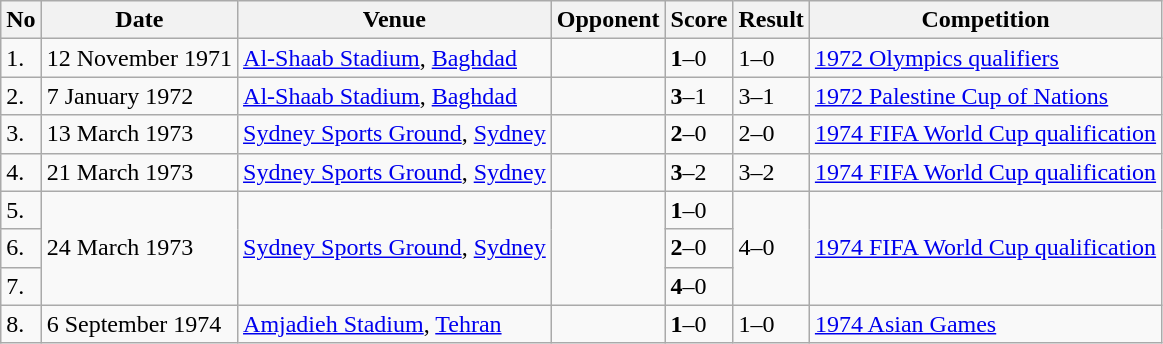<table class="wikitable" style="font-size:100%;">
<tr>
<th>No</th>
<th>Date</th>
<th>Venue</th>
<th>Opponent</th>
<th>Score</th>
<th>Result</th>
<th>Competition</th>
</tr>
<tr>
<td>1.</td>
<td>12 November 1971</td>
<td><a href='#'>Al-Shaab Stadium</a>, <a href='#'>Baghdad</a></td>
<td></td>
<td><strong>1</strong>–0</td>
<td>1–0</td>
<td><a href='#'>1972 Olympics qualifiers</a></td>
</tr>
<tr>
<td>2.</td>
<td>7 January 1972</td>
<td><a href='#'>Al-Shaab Stadium</a>, <a href='#'>Baghdad</a></td>
<td></td>
<td><strong>3</strong>–1</td>
<td>3–1</td>
<td><a href='#'>1972 Palestine Cup of Nations</a></td>
</tr>
<tr>
<td>3.</td>
<td>13 March 1973</td>
<td><a href='#'>Sydney Sports Ground</a>, <a href='#'>Sydney</a></td>
<td></td>
<td><strong>2</strong>–0</td>
<td>2–0</td>
<td><a href='#'>1974 FIFA World Cup qualification</a></td>
</tr>
<tr>
<td>4.</td>
<td>21 March 1973</td>
<td><a href='#'>Sydney Sports Ground</a>, <a href='#'>Sydney</a></td>
<td></td>
<td><strong>3</strong>–2</td>
<td>3–2</td>
<td><a href='#'>1974 FIFA World Cup qualification</a></td>
</tr>
<tr>
<td>5.</td>
<td rowspan="3">24 March 1973</td>
<td rowspan="3"><a href='#'>Sydney Sports Ground</a>, <a href='#'>Sydney</a></td>
<td rowspan="3"></td>
<td><strong>1</strong>–0</td>
<td rowspan="3">4–0</td>
<td rowspan="3"><a href='#'>1974 FIFA World Cup qualification</a></td>
</tr>
<tr>
<td>6.</td>
<td><strong>2</strong>–0</td>
</tr>
<tr>
<td>7.</td>
<td><strong>4</strong>–0</td>
</tr>
<tr>
<td>8.</td>
<td>6 September 1974</td>
<td><a href='#'>Amjadieh Stadium</a>, <a href='#'>Tehran</a></td>
<td></td>
<td><strong>1</strong>–0</td>
<td>1–0</td>
<td><a href='#'>1974 Asian Games</a></td>
</tr>
</table>
